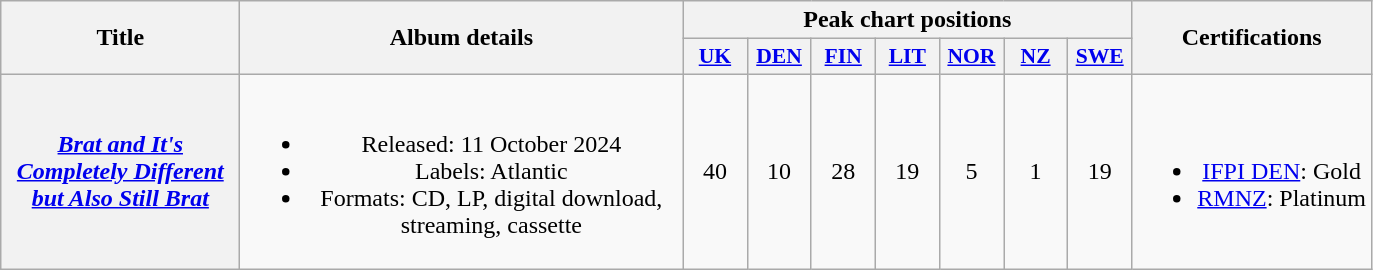<table class="wikitable plainrowheaders" style="text-align:center;">
<tr>
<th scope="col" rowspan="2" style="width:9.5em;">Title</th>
<th scope="col" rowspan="2" style="width:18em;">Album details</th>
<th scope="col" colspan="7">Peak chart positions</th>
<th rowspan="2">Certifications</th>
</tr>
<tr>
<th scope="col" style="width:2.5em;font-size:90%;"><a href='#'>UK</a><br></th>
<th scope="col" style="width:2.5em;font-size:90%;"><a href='#'>DEN</a><br></th>
<th scope="col" style="width:2.5em;font-size:90%;"><a href='#'>FIN</a><br></th>
<th scope="col" style="width:2.5em;font-size:90%;"><a href='#'>LIT</a><br></th>
<th scope="col" style="width:2.5em;font-size:90%;"><a href='#'>NOR</a><br></th>
<th scope="col" style="width:2.5em;font-size:90%;"><a href='#'>NZ</a><br></th>
<th scope="col" style="width:2.5em;font-size:90%;"><a href='#'>SWE</a><br></th>
</tr>
<tr>
<th scope="row"><em><a href='#'>Brat and It's Completely Different but Also Still Brat</a></em></th>
<td><br><ul><li>Released: 11 October 2024</li><li>Labels: Atlantic</li><li>Formats: CD, LP, digital download, streaming, cassette</li></ul></td>
<td>40</td>
<td>10</td>
<td>28</td>
<td>19</td>
<td>5</td>
<td>1</td>
<td>19</td>
<td><br><ul><li><a href='#'>IFPI DEN</a>: Gold</li><li><a href='#'>RMNZ</a>: Platinum</li></ul></td>
</tr>
</table>
